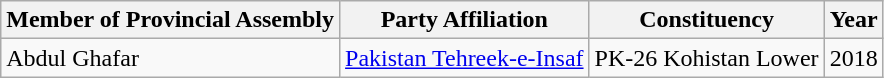<table class="wikitable sortable">
<tr>
<th>Member of Provincial Assembly</th>
<th>Party Affiliation</th>
<th>Constituency</th>
<th>Year</th>
</tr>
<tr>
<td>Abdul Ghafar</td>
<td><a href='#'>Pakistan Tehreek-e-Insaf</a></td>
<td>PK-26 Kohistan Lower</td>
<td>2018</td>
</tr>
</table>
